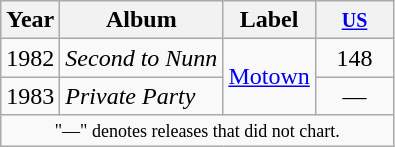<table class="wikitable">
<tr>
<th>Year</th>
<th>Album</th>
<th>Label</th>
<th style="width:45px;"><small><a href='#'>US</a></small><br></th>
</tr>
<tr>
<td>1982</td>
<td><em>Second to Nunn</em></td>
<td rowspan="2"><a href='#'>Motown</a></td>
<td align=center>148</td>
</tr>
<tr>
<td>1983</td>
<td><em>Private Party</em></td>
<td align=center>—</td>
</tr>
<tr>
<td colspan="4" style="text-align:center; font-size:9pt;">"—" denotes releases that did not chart.</td>
</tr>
</table>
